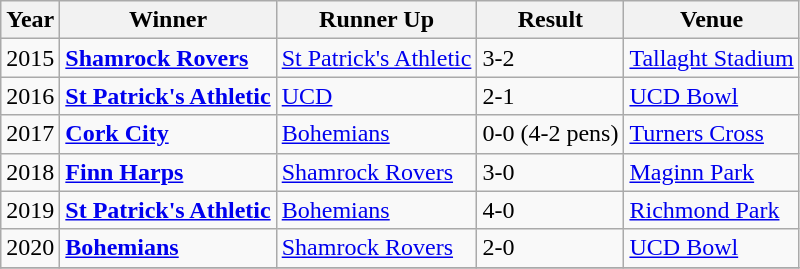<table class="wikitable">
<tr>
<th>Year</th>
<th>Winner</th>
<th>Runner Up</th>
<th>Result</th>
<th>Venue</th>
</tr>
<tr>
<td>2015</td>
<td><strong><a href='#'>Shamrock Rovers</a></strong></td>
<td><a href='#'>St Patrick's Athletic</a></td>
<td>3-2</td>
<td><a href='#'>Tallaght Stadium</a></td>
</tr>
<tr>
<td>2016</td>
<td><strong><a href='#'>St Patrick's Athletic</a></strong></td>
<td><a href='#'>UCD</a></td>
<td>2-1</td>
<td><a href='#'>UCD Bowl</a></td>
</tr>
<tr>
<td>2017</td>
<td><strong><a href='#'>Cork City</a></strong></td>
<td><a href='#'>Bohemians</a></td>
<td>0-0 (4-2 pens)</td>
<td><a href='#'>Turners Cross</a></td>
</tr>
<tr>
<td>2018</td>
<td><strong><a href='#'>Finn Harps</a></strong></td>
<td><a href='#'>Shamrock Rovers</a></td>
<td>3-0</td>
<td><a href='#'>Maginn Park</a></td>
</tr>
<tr>
<td>2019</td>
<td><strong><a href='#'>St Patrick's Athletic</a></strong></td>
<td><a href='#'>Bohemians</a></td>
<td>4-0</td>
<td><a href='#'>Richmond Park</a></td>
</tr>
<tr>
<td>2020</td>
<td><strong><a href='#'>Bohemians</a></strong></td>
<td><a href='#'>Shamrock Rovers</a></td>
<td>2-0</td>
<td><a href='#'>UCD Bowl</a></td>
</tr>
<tr>
</tr>
</table>
